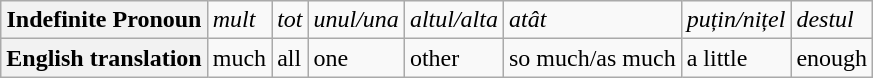<table class="wikitable">
<tr>
<th>Indefinite Pronoun</th>
<td><em>mult</em></td>
<td><em>tot</em></td>
<td><em>unul/una</em></td>
<td><em>altul/alta</em></td>
<td><em>atât</em></td>
<td><em>puțin/nițel</em></td>
<td><em>destul</em></td>
</tr>
<tr>
<th>English translation</th>
<td>much</td>
<td>all</td>
<td>one</td>
<td>other</td>
<td>so much/as much</td>
<td>a little</td>
<td>enough</td>
</tr>
</table>
